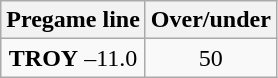<table class="wikitable">
<tr align="center">
<th style=>Pregame line</th>
<th style=>Over/under</th>
</tr>
<tr align="center">
<td><strong>TROY</strong> –11.0</td>
<td>50</td>
</tr>
</table>
